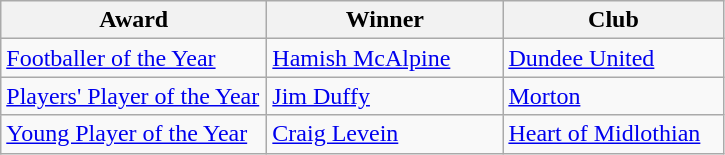<table class="wikitable">
<tr>
<th width=170>Award</th>
<th width=150>Winner</th>
<th width=140>Club</th>
</tr>
<tr>
<td><a href='#'>Footballer of the Year</a></td>
<td> <a href='#'>Hamish McAlpine</a></td>
<td><a href='#'>Dundee United</a></td>
</tr>
<tr>
<td><a href='#'>Players' Player of the Year</a></td>
<td> <a href='#'>Jim Duffy</a></td>
<td><a href='#'>Morton</a></td>
</tr>
<tr>
<td><a href='#'>Young Player of the Year</a></td>
<td> <a href='#'>Craig Levein</a></td>
<td><a href='#'>Heart of Midlothian</a></td>
</tr>
</table>
